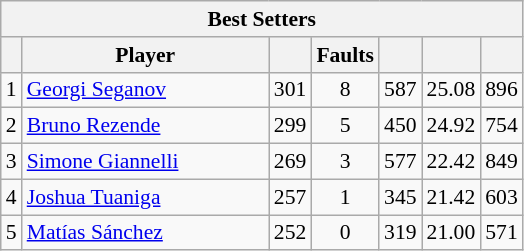<table class="wikitable sortable" style=font-size:90%>
<tr>
<th colspan=7>Best Setters</th>
</tr>
<tr>
<th></th>
<th width=158>Player</th>
<th width=20></th>
<th width=20>Faults</th>
<th width=20></th>
<th width=20></th>
<th width=20></th>
</tr>
<tr>
<td>1</td>
<td> <a href='#'>Georgi Seganov</a></td>
<td align=center>301</td>
<td align=center>8</td>
<td align=center>587</td>
<td align=center>25.08</td>
<td align=center>896</td>
</tr>
<tr>
<td>2</td>
<td> <a href='#'>Bruno Rezende</a></td>
<td align=center>299</td>
<td align=center>5</td>
<td align=center>450</td>
<td align=center>24.92</td>
<td align=center>754</td>
</tr>
<tr>
<td>3</td>
<td> <a href='#'>Simone Giannelli</a></td>
<td align=center>269</td>
<td align=center>3</td>
<td align=center>577</td>
<td align=center>22.42</td>
<td align=center>849</td>
</tr>
<tr>
<td>4</td>
<td> <a href='#'>Joshua Tuaniga</a></td>
<td align=center>257</td>
<td align=center>1</td>
<td align=center>345</td>
<td align=center>21.42</td>
<td align=center>603</td>
</tr>
<tr>
<td>5</td>
<td> <a href='#'>Matías Sánchez</a></td>
<td align=center>252</td>
<td align=center>0</td>
<td align=center>319</td>
<td align=center>21.00</td>
<td align=center>571</td>
</tr>
</table>
